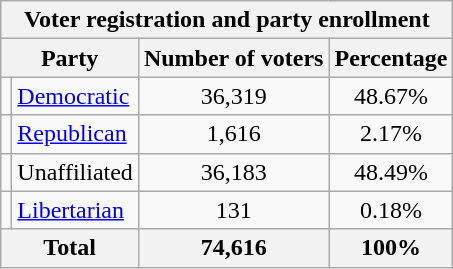<table class=wikitable>
<tr>
<th colspan = 6>Voter registration and party enrollment </th>
</tr>
<tr>
<th colspan = 2>Party</th>
<th>Number of voters</th>
<th>Percentage</th>
</tr>
<tr>
<td></td>
<td><a href='#'>Democratic</a></td>
<td style="text-align:center;">36,319</td>
<td style="text-align:center;">48.67%</td>
</tr>
<tr>
<td></td>
<td><a href='#'>Republican</a></td>
<td style="text-align:center;">1,616</td>
<td style="text-align:center;">2.17%</td>
</tr>
<tr>
<td></td>
<td>Unaffiliated</td>
<td style="text-align:center;">36,183</td>
<td style="text-align:center;">48.49%</td>
</tr>
<tr>
<td></td>
<td><a href='#'>Libertarian</a></td>
<td style="text-align:center;">131</td>
<td style="text-align:center;">0.18%</td>
</tr>
<tr>
<th colspan = 2>Total</th>
<th style="text-align:center;">74,616</th>
<th style="text-align:center;">100%</th>
</tr>
</table>
